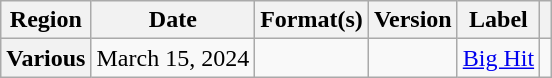<table class="wikitable plainrowheaders">
<tr>
<th scope="col">Region</th>
<th scope="col">Date</th>
<th scope="col">Format(s)</th>
<th scope="col">Version</th>
<th scope="col">Label</th>
<th scope="col"></th>
</tr>
<tr>
<th scope="row">Various</th>
<td>March 15, 2024</td>
<td></td>
<td></td>
<td><a href='#'>Big Hit</a></td>
<td style="text-align:center"></td>
</tr>
</table>
